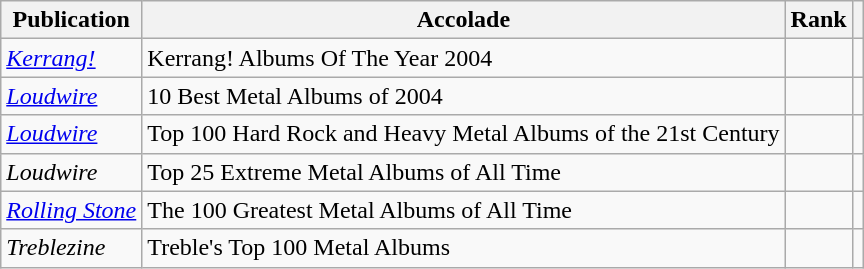<table class="sortable wikitable">
<tr>
<th>Publication</th>
<th>Accolade</th>
<th>Rank</th>
<th class=unsortable></th>
</tr>
<tr>
<td><em><a href='#'>Kerrang!</a></em></td>
<td>Kerrang! Albums Of The Year 2004</td>
<td></td>
<td></td>
</tr>
<tr>
<td><em><a href='#'>Loudwire</a></em></td>
<td>10 Best Metal Albums of 2004</td>
<td></td>
<td></td>
</tr>
<tr>
<td><em><a href='#'>Loudwire</a></em></td>
<td>Top 100 Hard Rock and Heavy Metal Albums of the 21st Century</td>
<td></td>
<td></td>
</tr>
<tr>
<td><em>Loudwire</em></td>
<td>Top 25 Extreme Metal Albums of All Time</td>
<td></td>
<td></td>
</tr>
<tr>
<td><em><a href='#'>Rolling Stone</a></em></td>
<td>The 100 Greatest Metal Albums of All Time</td>
<td></td>
<td></td>
</tr>
<tr>
<td><em>Treblezine</em></td>
<td>Treble's Top 100 Metal Albums</td>
<td></td>
<td></td>
</tr>
</table>
